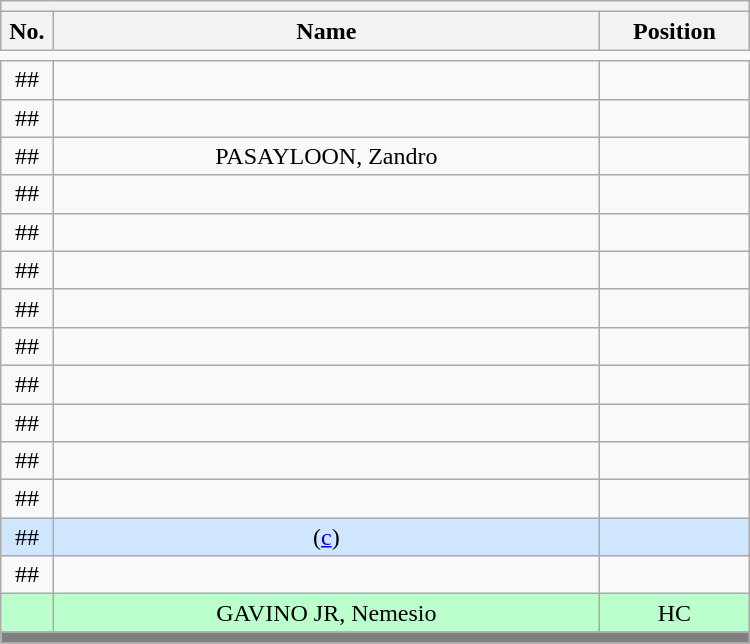<table class='wikitable mw-collapsible mw-collapsed' style="text-align: center; width: 500px; border: none">
<tr>
<th style='text-align: left;' colspan=3></th>
</tr>
<tr>
<th style='width: 7%;'>No.</th>
<th>Name</th>
<th style='width: 20%;'>Position</th>
</tr>
<tr>
<td style='border: none;'></td>
</tr>
<tr>
<td>##</td>
<td></td>
<td></td>
</tr>
<tr>
<td>##</td>
<td></td>
<td></td>
</tr>
<tr>
<td>##</td>
<td>PASAYLOON, Zandro</td>
<td></td>
</tr>
<tr>
<td>##</td>
<td></td>
<td></td>
</tr>
<tr>
<td>##</td>
<td></td>
<td></td>
</tr>
<tr>
<td>##</td>
<td></td>
<td></td>
</tr>
<tr>
<td>##</td>
<td></td>
<td></td>
</tr>
<tr>
<td>##</td>
<td></td>
<td></td>
</tr>
<tr>
<td>##</td>
<td></td>
<td></td>
</tr>
<tr>
<td>##</td>
<td></td>
<td></td>
</tr>
<tr>
<td>##</td>
<td></td>
<td></td>
</tr>
<tr>
<td>##</td>
<td></td>
<td></td>
</tr>
<tr bgcolor=#D0E6FF>
<td>##</td>
<td>(<a href='#'>c</a>)</td>
<td></td>
</tr>
<tr>
<td>##</td>
<td></td>
<td></td>
</tr>
<tr bgcolor=#BBFFCC>
<td></td>
<td>GAVINO JR, Nemesio</td>
<td>HC</td>
</tr>
<tr>
<th style='background: grey;' colspan=3></th>
</tr>
</table>
